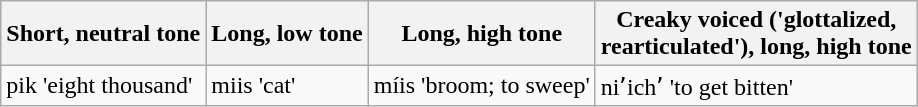<table class="wikitable">
<tr>
<th>Short, neutral tone</th>
<th>Long, low tone</th>
<th>Long, high tone</th>
<th>Creaky voiced ('glottalized,<br>rearticulated'), long, high tone</th>
</tr>
<tr>
<td>pik 'eight thousand' </td>
<td>miis 'cat' </td>
<td>míis  'broom; to sweep'</td>
<td>niʼichʼ  'to get bitten'</td>
</tr>
</table>
